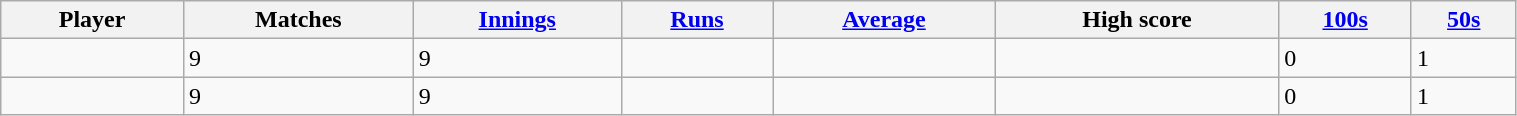<table class="wikitable sortable" style="width:80%;">
<tr>
<th>Player</th>
<th>Matches</th>
<th><a href='#'>Innings</a></th>
<th><a href='#'>Runs</a></th>
<th><a href='#'>Average</a></th>
<th>High score</th>
<th><a href='#'>100s</a></th>
<th><a href='#'>50s</a></th>
</tr>
<tr>
<td></td>
<td>9</td>
<td>9</td>
<td></td>
<td></td>
<td></td>
<td>0</td>
<td>1</td>
</tr>
<tr>
<td></td>
<td>9</td>
<td>9</td>
<td></td>
<td></td>
<td></td>
<td>0</td>
<td>1</td>
</tr>
</table>
